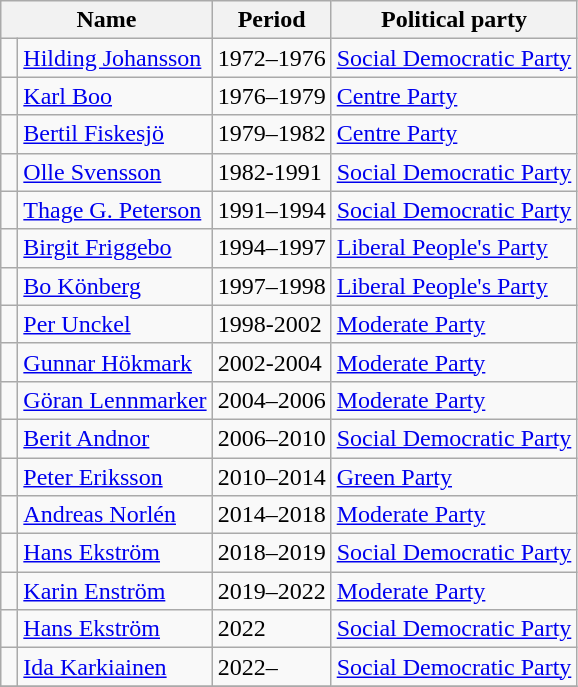<table class="wikitable">
<tr>
<th colspan="2">Name</th>
<th>Period</th>
<th>Political party</th>
</tr>
<tr>
<td bgcolor=> </td>
<td><a href='#'>Hilding Johansson</a></td>
<td>1972–1976</td>
<td><a href='#'>Social Democratic Party</a></td>
</tr>
<tr>
<td bgcolor=> </td>
<td><a href='#'>Karl Boo</a></td>
<td>1976–1979</td>
<td><a href='#'>Centre Party</a></td>
</tr>
<tr>
<td bgcolor=> </td>
<td><a href='#'>Bertil Fiskesjö</a></td>
<td>1979–1982</td>
<td><a href='#'>Centre Party</a></td>
</tr>
<tr>
<td bgcolor=> </td>
<td><a href='#'>Olle Svensson</a></td>
<td>1982-1991</td>
<td><a href='#'>Social Democratic Party</a></td>
</tr>
<tr>
<td bgcolor=> </td>
<td><a href='#'>Thage G. Peterson</a></td>
<td>1991–1994</td>
<td><a href='#'>Social Democratic Party</a></td>
</tr>
<tr>
<td bgcolor=> </td>
<td><a href='#'>Birgit Friggebo</a></td>
<td>1994–1997</td>
<td><a href='#'>Liberal People's Party</a></td>
</tr>
<tr>
<td bgcolor=> </td>
<td><a href='#'>Bo Könberg</a></td>
<td>1997–1998</td>
<td><a href='#'>Liberal People's Party</a></td>
</tr>
<tr>
<td bgcolor=> </td>
<td><a href='#'>Per Unckel</a></td>
<td>1998-2002</td>
<td><a href='#'>Moderate Party</a></td>
</tr>
<tr>
<td bgcolor=> </td>
<td><a href='#'>Gunnar Hökmark</a></td>
<td>2002-2004</td>
<td><a href='#'>Moderate Party</a></td>
</tr>
<tr>
<td bgcolor=> </td>
<td><a href='#'>Göran Lennmarker</a></td>
<td>2004–2006</td>
<td><a href='#'>Moderate Party</a></td>
</tr>
<tr>
<td bgcolor=> </td>
<td><a href='#'>Berit Andnor</a></td>
<td>2006–2010</td>
<td><a href='#'>Social Democratic Party</a></td>
</tr>
<tr>
<td bgcolor=> </td>
<td><a href='#'>Peter Eriksson</a></td>
<td>2010–2014</td>
<td><a href='#'>Green Party</a></td>
</tr>
<tr>
<td bgcolor=> </td>
<td><a href='#'>Andreas Norlén</a></td>
<td>2014–2018</td>
<td><a href='#'>Moderate Party</a></td>
</tr>
<tr>
<td bgcolor=> </td>
<td><a href='#'>Hans Ekström</a></td>
<td>2018–2019</td>
<td><a href='#'>Social Democratic Party</a></td>
</tr>
<tr>
<td bgcolor=> </td>
<td><a href='#'>Karin Enström</a></td>
<td>2019–2022</td>
<td><a href='#'>Moderate Party</a></td>
</tr>
<tr>
<td bgcolor=> </td>
<td><a href='#'>Hans Ekström</a></td>
<td>2022</td>
<td><a href='#'>Social Democratic Party</a></td>
</tr>
<tr>
<td bgcolor=> </td>
<td><a href='#'>Ida Karkiainen</a></td>
<td>2022–</td>
<td><a href='#'>Social Democratic Party</a></td>
</tr>
<tr>
</tr>
</table>
